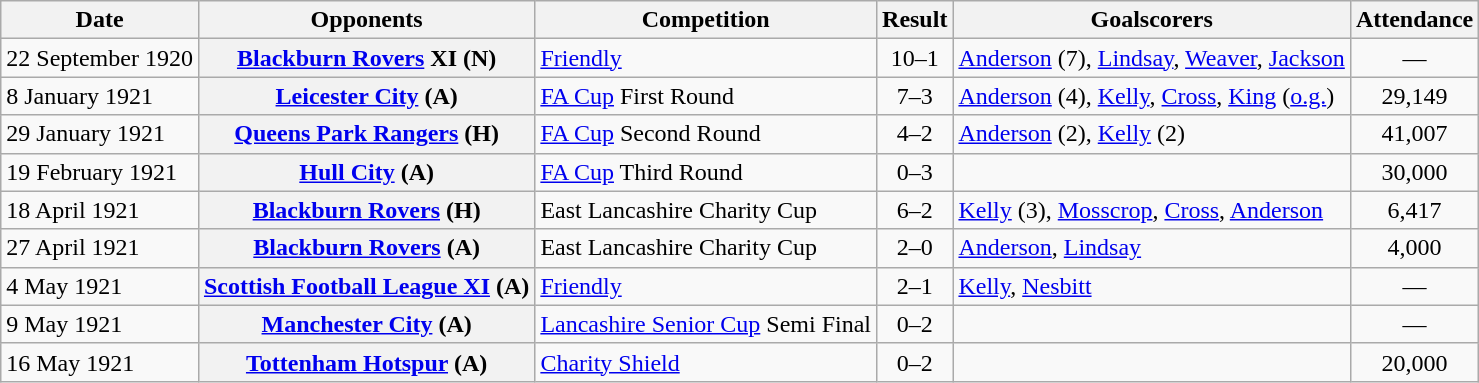<table class="wikitable plainrowheaders sortable">
<tr>
<th scope=col>Date</th>
<th scope=col>Opponents</th>
<th scope=col>Competition</th>
<th scope=col>Result</th>
<th scope=col class=unsortable>Goalscorers</th>
<th scope=col>Attendance</th>
</tr>
<tr>
<td>22 September 1920</td>
<th scope=row><a href='#'>Blackburn Rovers</a> XI (N)</th>
<td><a href='#'>Friendly</a></td>
<td align=center>10–1</td>
<td><a href='#'>Anderson</a> (7), <a href='#'>Lindsay</a>, <a href='#'>Weaver</a>, <a href='#'>Jackson</a></td>
<td align=center>—</td>
</tr>
<tr>
<td>8 January 1921</td>
<th scope=row><a href='#'>Leicester City</a> (A)</th>
<td><a href='#'>FA Cup</a> First Round</td>
<td align=center>7–3</td>
<td><a href='#'>Anderson</a> (4), <a href='#'>Kelly</a>, <a href='#'>Cross</a>, <a href='#'>King</a> (<a href='#'>o.g.</a>)</td>
<td align=center>29,149</td>
</tr>
<tr>
<td>29 January 1921</td>
<th scope=row><a href='#'>Queens Park Rangers</a> (H)</th>
<td><a href='#'>FA Cup</a> Second Round</td>
<td align=center>4–2</td>
<td><a href='#'>Anderson</a> (2), <a href='#'>Kelly</a> (2)</td>
<td align=center>41,007</td>
</tr>
<tr>
<td>19 February 1921</td>
<th scope=row><a href='#'>Hull City</a> (A)</th>
<td><a href='#'>FA Cup</a> Third Round</td>
<td align=center>0–3</td>
<td></td>
<td align=center>30,000</td>
</tr>
<tr>
<td>18 April 1921</td>
<th scope=row><a href='#'>Blackburn Rovers</a> (H)</th>
<td>East Lancashire Charity Cup</td>
<td align=center>6–2</td>
<td><a href='#'>Kelly</a> (3), <a href='#'>Mosscrop</a>, <a href='#'>Cross</a>, <a href='#'>Anderson</a></td>
<td align=center>6,417</td>
</tr>
<tr>
<td>27 April 1921</td>
<th scope=row><a href='#'>Blackburn Rovers</a> (A)</th>
<td>East Lancashire Charity Cup</td>
<td align=center>2–0</td>
<td><a href='#'>Anderson</a>, <a href='#'>Lindsay</a></td>
<td align=center>4,000</td>
</tr>
<tr>
<td>4 May 1921</td>
<th scope=row><a href='#'>Scottish Football League XI</a> (A)</th>
<td><a href='#'>Friendly</a></td>
<td align=center>2–1</td>
<td><a href='#'>Kelly</a>, <a href='#'>Nesbitt</a></td>
<td align=center>—</td>
</tr>
<tr>
<td>9 May 1921</td>
<th scope=row><a href='#'>Manchester City</a> (A)</th>
<td><a href='#'>Lancashire Senior Cup</a> Semi Final</td>
<td align=center>0–2</td>
<td></td>
<td align=center>—</td>
</tr>
<tr>
<td>16 May 1921</td>
<th scope=row><a href='#'>Tottenham Hotspur</a> (A)</th>
<td><a href='#'>Charity Shield</a></td>
<td align=center>0–2</td>
<td></td>
<td align=center>20,000</td>
</tr>
</table>
